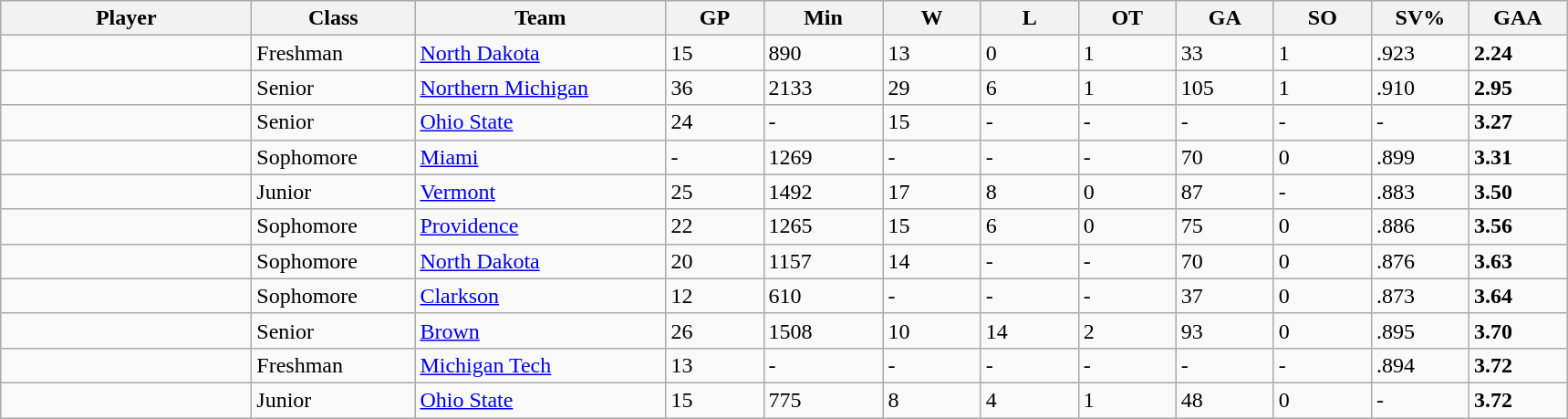<table class="wikitable sortable">
<tr>
<th style="width: 11em;">Player</th>
<th style="width: 7em;">Class</th>
<th style="width: 11em;">Team</th>
<th style="width: 4em;">GP</th>
<th style="width: 5em;">Min</th>
<th style="width: 4em;">W</th>
<th style="width: 4em;">L</th>
<th style="width: 4em;">OT</th>
<th style="width: 4em;">GA</th>
<th style="width: 4em;">SO</th>
<th style="width: 4em;">SV%</th>
<th style="width: 4em;">GAA</th>
</tr>
<tr>
<td></td>
<td>Freshman</td>
<td><a href='#'>North Dakota</a></td>
<td>15</td>
<td>890</td>
<td>13</td>
<td>0</td>
<td>1</td>
<td>33</td>
<td>1</td>
<td>.923</td>
<td><strong>2.24</strong></td>
</tr>
<tr>
<td></td>
<td>Senior</td>
<td><a href='#'>Northern Michigan</a></td>
<td>36</td>
<td>2133</td>
<td>29</td>
<td>6</td>
<td>1</td>
<td>105</td>
<td>1</td>
<td>.910</td>
<td><strong>2.95</strong></td>
</tr>
<tr>
<td></td>
<td>Senior</td>
<td><a href='#'>Ohio State</a></td>
<td>24</td>
<td>-</td>
<td>15</td>
<td>-</td>
<td>-</td>
<td>-</td>
<td>-</td>
<td>-</td>
<td><strong>3.27</strong></td>
</tr>
<tr>
<td></td>
<td>Sophomore</td>
<td><a href='#'>Miami</a></td>
<td>-</td>
<td>1269</td>
<td>-</td>
<td>-</td>
<td>-</td>
<td>70</td>
<td>0</td>
<td>.899</td>
<td><strong>3.31</strong></td>
</tr>
<tr>
<td></td>
<td>Junior</td>
<td><a href='#'>Vermont</a></td>
<td>25</td>
<td>1492</td>
<td>17</td>
<td>8</td>
<td>0</td>
<td>87</td>
<td>-</td>
<td>.883</td>
<td><strong>3.50</strong></td>
</tr>
<tr>
<td></td>
<td>Sophomore</td>
<td><a href='#'>Providence</a></td>
<td>22</td>
<td>1265</td>
<td>15</td>
<td>6</td>
<td>0</td>
<td>75</td>
<td>0</td>
<td>.886</td>
<td><strong>3.56</strong></td>
</tr>
<tr>
<td></td>
<td>Sophomore</td>
<td><a href='#'>North Dakota</a></td>
<td>20</td>
<td>1157</td>
<td>14</td>
<td>-</td>
<td>-</td>
<td>70</td>
<td>0</td>
<td>.876</td>
<td><strong>3.63</strong></td>
</tr>
<tr>
<td></td>
<td>Sophomore</td>
<td><a href='#'>Clarkson</a></td>
<td>12</td>
<td>610</td>
<td>-</td>
<td>-</td>
<td>-</td>
<td>37</td>
<td>0</td>
<td>.873</td>
<td><strong>3.64</strong></td>
</tr>
<tr>
<td></td>
<td>Senior</td>
<td><a href='#'>Brown</a></td>
<td>26</td>
<td>1508</td>
<td>10</td>
<td>14</td>
<td>2</td>
<td>93</td>
<td>0</td>
<td>.895</td>
<td><strong>3.70</strong></td>
</tr>
<tr>
<td></td>
<td>Freshman</td>
<td><a href='#'>Michigan Tech</a></td>
<td>13</td>
<td>-</td>
<td>-</td>
<td>-</td>
<td>-</td>
<td>-</td>
<td>-</td>
<td>.894</td>
<td><strong>3.72</strong></td>
</tr>
<tr>
<td></td>
<td>Junior</td>
<td><a href='#'>Ohio State</a></td>
<td>15</td>
<td>775</td>
<td>8</td>
<td>4</td>
<td>1</td>
<td>48</td>
<td>0</td>
<td>-</td>
<td><strong>3.72</strong></td>
</tr>
</table>
